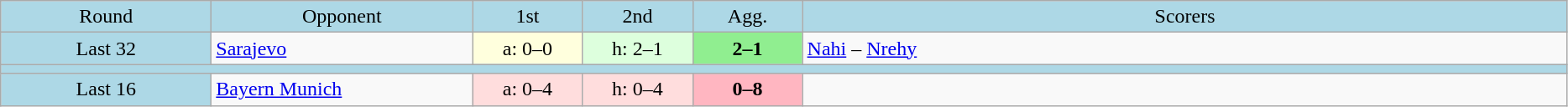<table class="wikitable" style="text-align:center">
<tr bgcolor=lightblue>
<td width=160px>Round</td>
<td width=200px>Opponent</td>
<td width=80px>1st</td>
<td width=80px>2nd</td>
<td width=80px>Agg.</td>
<td width=600px>Scorers</td>
</tr>
<tr>
<td bgcolor=lightblue>Last 32</td>
<td align=left> <a href='#'>Sarajevo</a></td>
<td bgcolor="#ffffdd">a: 0–0</td>
<td bgcolor="#ddffdd">h: 2–1</td>
<td bgcolor=lightgreen><strong>2–1</strong></td>
<td align=left><a href='#'>Nahi</a> – <a href='#'>Nrehy</a></td>
</tr>
<tr bgcolor=lightblue>
<td colspan=6></td>
</tr>
<tr>
<td bgcolor=lightblue>Last 16</td>
<td align=left> <a href='#'>Bayern Munich</a></td>
<td bgcolor="#ffdddd">a: 0–4</td>
<td bgcolor="#ffdddd">h: 0–4</td>
<td bgcolor=lightpink><strong>0–8</strong></td>
<td></td>
</tr>
</table>
